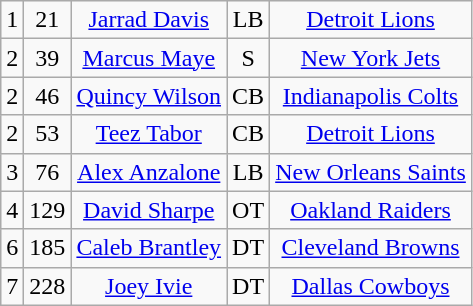<table class="wikitable" style="text-align:center">
<tr>
<td>1</td>
<td>21</td>
<td><a href='#'>Jarrad Davis</a></td>
<td>LB</td>
<td><a href='#'>Detroit Lions</a></td>
</tr>
<tr>
<td>2</td>
<td>39</td>
<td><a href='#'>Marcus Maye</a></td>
<td>S</td>
<td><a href='#'>New York Jets</a></td>
</tr>
<tr>
<td>2</td>
<td>46</td>
<td><a href='#'>Quincy Wilson</a></td>
<td>CB</td>
<td><a href='#'>Indianapolis Colts</a></td>
</tr>
<tr>
<td>2</td>
<td>53</td>
<td><a href='#'>Teez Tabor</a></td>
<td>CB</td>
<td><a href='#'>Detroit Lions</a></td>
</tr>
<tr>
<td>3</td>
<td>76</td>
<td><a href='#'>Alex Anzalone</a></td>
<td>LB</td>
<td><a href='#'>New Orleans Saints</a></td>
</tr>
<tr>
<td>4</td>
<td>129</td>
<td><a href='#'>David Sharpe</a></td>
<td>OT</td>
<td><a href='#'>Oakland Raiders</a></td>
</tr>
<tr>
<td>6</td>
<td>185</td>
<td><a href='#'>Caleb Brantley</a></td>
<td>DT</td>
<td><a href='#'>Cleveland Browns</a></td>
</tr>
<tr>
<td>7</td>
<td>228</td>
<td><a href='#'>Joey Ivie</a></td>
<td>DT</td>
<td><a href='#'>Dallas Cowboys</a></td>
</tr>
</table>
